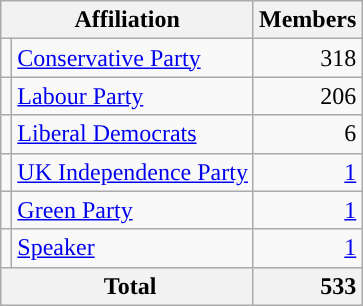<table class="wikitable">
<tr>
<th colspan="2">Affiliation</th>
<th>Members</th>
</tr>
<tr>
<td style="color:inherit;background:"></td>
<td><a href='#'>Conservative Party</a></td>
<td style="text-align:right;">318</td>
</tr>
<tr>
<td style="color:inherit;background:"></td>
<td><a href='#'>Labour Party</a></td>
<td style="text-align:right;">206</td>
</tr>
<tr>
<td style="color:inherit;background:"></td>
<td><a href='#'>Liberal Democrats</a></td>
<td style="text-align:right;">6</td>
</tr>
<tr>
<td style="color:inherit;background:"></td>
<td><a href='#'>UK Independence Party</a></td>
<td style="text-align:right;"><a href='#'>1</a></td>
</tr>
<tr>
<td style="color:inherit;background:"></td>
<td><a href='#'>Green Party</a></td>
<td style="text-align:right;"><a href='#'>1</a></td>
</tr>
<tr>
<td style="color:inherit;background:"></td>
<td><a href='#'>Speaker</a></td>
<td style="text-align:right;"><a href='#'>1</a></td>
</tr>
<tr>
<th colspan="2"> Total</th>
<th style="text-align:right;">533</th>
</tr>
</table>
